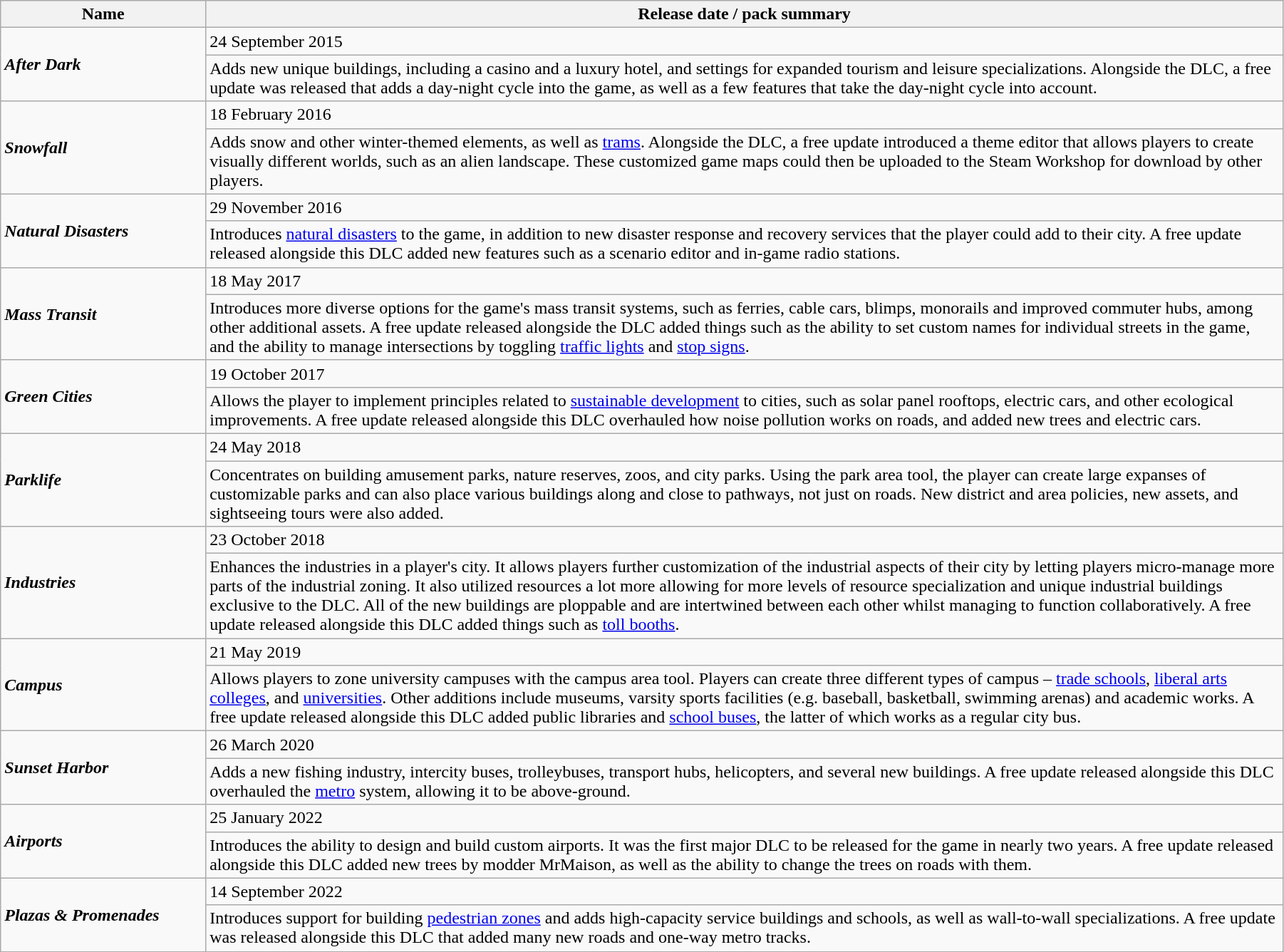<table class="wikitable" style="width: 95%;">
<tr>
<th width="16%">Name</th>
<th>Release date / pack summary</th>
</tr>
<tr>
<td rowspan="2"><strong><em>After Dark</em></strong></td>
<td>24 September 2015</td>
</tr>
<tr>
<td>Adds new unique buildings, including a casino and a luxury hotel, and settings for expanded tourism and leisure specializations. Alongside the DLC, a free update was released that adds a day-night cycle into the game, as well as a few features that take the day-night cycle into account.</td>
</tr>
<tr>
<td rowspan="2"><strong><em>Snowfall</em></strong></td>
<td>18 February 2016</td>
</tr>
<tr>
<td>Adds snow and other winter-themed elements, as well as <a href='#'>trams</a>. Alongside the DLC, a free update introduced a theme editor that allows players to create visually different worlds, such as an alien landscape. These customized game maps could then be uploaded to the Steam Workshop for download by other players.</td>
</tr>
<tr>
<td rowspan="2"><strong><em>Natural Disasters</em></strong></td>
<td>29 November 2016</td>
</tr>
<tr>
<td>Introduces <a href='#'>natural disasters</a> to the game, in addition to new disaster response and recovery services that the player could add to their city. A free update released alongside this DLC added new features such as a scenario editor and in-game radio stations.</td>
</tr>
<tr>
<td rowspan="2"><strong><em>Mass Transit</em></strong></td>
<td>18 May 2017</td>
</tr>
<tr>
<td>Introduces more diverse options for the game's mass transit systems, such as ferries, cable cars, blimps, monorails and improved commuter hubs, among other additional assets. A free update released alongside the DLC added things such as the ability to set custom names for individual streets in the game, and the ability to manage intersections by toggling <a href='#'>traffic lights</a> and <a href='#'>stop signs</a>.</td>
</tr>
<tr>
<td rowspan="2"><strong><em>Green Cities</em></strong></td>
<td>19 October 2017</td>
</tr>
<tr>
<td>Allows the player to implement principles related to <a href='#'>sustainable development</a> to cities, such as solar panel rooftops, electric cars, and other ecological improvements. A free update released alongside this DLC overhauled how noise pollution works on roads, and added new trees and electric cars.</td>
</tr>
<tr>
<td rowspan="2"><strong><em>Parklife</em></strong></td>
<td>24 May 2018</td>
</tr>
<tr>
<td>Concentrates on building amusement parks, nature reserves, zoos, and city parks. Using the park area tool, the player can create large expanses of customizable parks and can also place various buildings along and close to pathways, not just on roads. New district and area policies, new assets, and sightseeing tours were also added.</td>
</tr>
<tr>
<td rowspan="2"><strong><em>Industries</em></strong></td>
<td>23 October 2018</td>
</tr>
<tr>
<td>Enhances the industries in a player's city. It allows players further customization of the industrial aspects of their city by letting players micro-manage more parts of the industrial zoning. It also utilized resources a lot more allowing for more levels of resource specialization and unique industrial buildings exclusive to the DLC. All of the new buildings are ploppable and are intertwined between each other whilst managing to function collaboratively. A free update released alongside this DLC added things such as <a href='#'>toll booths</a>.</td>
</tr>
<tr>
<td rowspan="2"><strong><em>Campus</em></strong></td>
<td>21 May 2019</td>
</tr>
<tr>
<td>Allows players to zone university campuses with the campus area tool. Players can create three different types of campus – <a href='#'>trade schools</a>, <a href='#'>liberal arts colleges</a>, and <a href='#'>universities</a>. Other additions include museums, varsity sports facilities (e.g. baseball, basketball, swimming arenas) and academic works. A free update released alongside this DLC added public libraries and <a href='#'>school buses</a>, the latter of which works as a regular city bus.</td>
</tr>
<tr>
<td rowspan="2"><strong><em>Sunset Harbor</em></strong></td>
<td>26 March 2020</td>
</tr>
<tr>
<td>Adds a new fishing industry, intercity buses, trolleybuses, transport hubs, helicopters, and several new buildings. A free update released alongside this DLC overhauled the <a href='#'>metro</a> system, allowing it to be above-ground.</td>
</tr>
<tr>
<td rowspan="2"><strong><em>Airports</em></strong></td>
<td>25 January 2022</td>
</tr>
<tr>
<td>Introduces the ability to design and build custom airports. It was the first major DLC to be released for the game in nearly two years. A free update released alongside this DLC added new trees by modder MrMaison, as well as the ability to change the trees on roads with them.</td>
</tr>
<tr>
<td rowspan="2"><strong><em>Plazas & Promenades</em></strong></td>
<td>14 September 2022</td>
</tr>
<tr>
<td>Introduces support for building <a href='#'>pedestrian zones</a> and adds high-capacity service buildings and schools, as well as wall-to-wall specializations. A free update was released alongside this DLC that added many new roads and one-way metro tracks.</td>
</tr>
</table>
